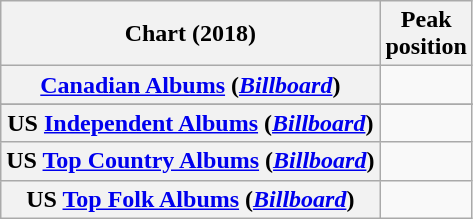<table class="wikitable sortable plainrowheaders">
<tr>
<th>Chart (2018)</th>
<th>Peak<br>position</th>
</tr>
<tr>
<th scope="row"><a href='#'>Canadian Albums</a> (<em><a href='#'>Billboard</a></em>)</th>
<td></td>
</tr>
<tr>
</tr>
<tr>
<th scope="row">US <a href='#'>Independent Albums</a> (<em><a href='#'>Billboard</a></em>)</th>
<td></td>
</tr>
<tr>
<th scope="row">US <a href='#'>Top Country Albums</a> (<em><a href='#'>Billboard</a></em>)</th>
<td></td>
</tr>
<tr>
<th scope="row">US <a href='#'>Top Folk Albums</a> (<em><a href='#'>Billboard</a></em>)</th>
<td></td>
</tr>
</table>
